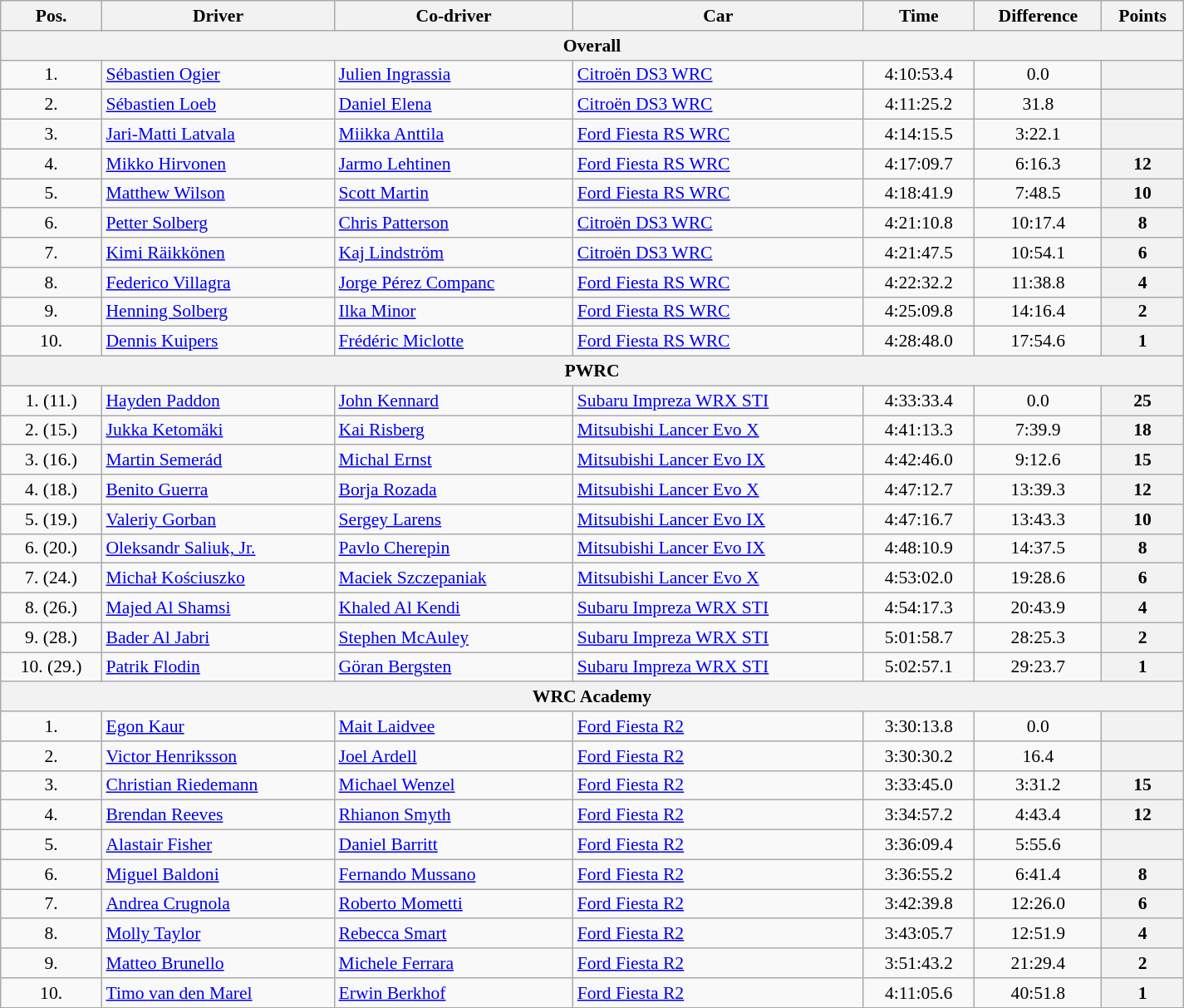<table class="wikitable" width="100%" style="text-align: center; font-size: 90%; max-width: 950px;">
<tr>
<th>Pos.</th>
<th>Driver</th>
<th>Co-driver</th>
<th>Car</th>
<th>Time</th>
<th>Difference</th>
<th>Points</th>
</tr>
<tr>
<th colspan=7>Overall</th>
</tr>
<tr>
<td>1.</td>
<td align="left"> <a href='#'>Sébastien Ogier</a></td>
<td align="left"> <a href='#'>Julien Ingrassia</a></td>
<td align="left"><a href='#'>Citroën DS3 WRC</a></td>
<td>4:10:53.4</td>
<td>0.0</td>
<th></th>
</tr>
<tr>
<td>2.</td>
<td align="left"> <a href='#'>Sébastien Loeb</a></td>
<td align="left"> <a href='#'>Daniel Elena</a></td>
<td align="left"><a href='#'>Citroën DS3 WRC</a></td>
<td>4:11:25.2</td>
<td>31.8</td>
<th></th>
</tr>
<tr>
<td>3.</td>
<td align="left"> <a href='#'>Jari-Matti Latvala</a></td>
<td align="left"> <a href='#'>Miikka Anttila</a></td>
<td align="left"><a href='#'>Ford Fiesta RS WRC</a></td>
<td>4:14:15.5</td>
<td>3:22.1</td>
<th></th>
</tr>
<tr>
<td>4.</td>
<td align="left"> <a href='#'>Mikko Hirvonen</a></td>
<td align="left"> <a href='#'>Jarmo Lehtinen</a></td>
<td align="left"><a href='#'>Ford Fiesta RS WRC</a></td>
<td>4:17:09.7</td>
<td>6:16.3</td>
<th>12</th>
</tr>
<tr>
<td>5.</td>
<td align="left"> <a href='#'>Matthew Wilson</a></td>
<td align="left"> <a href='#'>Scott Martin</a></td>
<td align="left"><a href='#'>Ford Fiesta RS WRC</a></td>
<td>4:18:41.9</td>
<td>7:48.5</td>
<th>10</th>
</tr>
<tr>
<td>6.</td>
<td align="left"> <a href='#'>Petter Solberg</a></td>
<td align="left"> <a href='#'>Chris Patterson</a></td>
<td align="left"><a href='#'>Citroën DS3 WRC</a></td>
<td>4:21:10.8</td>
<td>10:17.4</td>
<th>8</th>
</tr>
<tr>
<td>7.</td>
<td align="left"> <a href='#'>Kimi Räikkönen</a></td>
<td align="left"> <a href='#'>Kaj Lindström</a></td>
<td align="left"><a href='#'>Citroën DS3 WRC</a></td>
<td>4:21:47.5</td>
<td>10:54.1</td>
<th>6</th>
</tr>
<tr>
<td>8.</td>
<td align="left"> <a href='#'>Federico Villagra</a></td>
<td align="left"> <a href='#'>Jorge Pérez Companc</a></td>
<td align="left"><a href='#'>Ford Fiesta RS WRC</a></td>
<td>4:22:32.2</td>
<td>11:38.8</td>
<th>4</th>
</tr>
<tr>
<td>9.</td>
<td align="left"> <a href='#'>Henning Solberg</a></td>
<td align="left"> <a href='#'>Ilka Minor</a></td>
<td align="left"><a href='#'>Ford Fiesta RS WRC</a></td>
<td>4:25:09.8</td>
<td>14:16.4</td>
<th>2</th>
</tr>
<tr>
<td>10.</td>
<td align="left"> <a href='#'>Dennis Kuipers</a></td>
<td align="left"> <a href='#'>Frédéric Miclotte</a></td>
<td align="left"><a href='#'>Ford Fiesta RS WRC</a></td>
<td>4:28:48.0</td>
<td>17:54.6</td>
<th>1</th>
</tr>
<tr>
<th colspan=7>PWRC</th>
</tr>
<tr>
<td>1. (11.)</td>
<td align="left"> <a href='#'>Hayden Paddon</a></td>
<td align="left"> <a href='#'>John Kennard</a></td>
<td align="left"><a href='#'>Subaru Impreza WRX STI</a></td>
<td>4:33:33.4</td>
<td>0.0</td>
<th>25</th>
</tr>
<tr>
<td>2. (15.)</td>
<td align="left"> <a href='#'>Jukka Ketomäki</a></td>
<td align="left"> <a href='#'>Kai Risberg</a></td>
<td align="left"><a href='#'>Mitsubishi Lancer Evo X</a></td>
<td>4:41:13.3</td>
<td>7:39.9</td>
<th>18</th>
</tr>
<tr>
<td>3. (16.)</td>
<td align="left"> <a href='#'>Martin Semerád</a></td>
<td align="left"> <a href='#'>Michal Ernst</a></td>
<td align="left"><a href='#'>Mitsubishi Lancer Evo IX</a></td>
<td>4:42:46.0</td>
<td>9:12.6</td>
<th>15</th>
</tr>
<tr>
<td>4. (18.)</td>
<td align="left"> <a href='#'>Benito Guerra</a></td>
<td align="left"> <a href='#'>Borja Rozada</a></td>
<td align="left"><a href='#'>Mitsubishi Lancer Evo X</a></td>
<td>4:47:12.7</td>
<td>13:39.3</td>
<th>12</th>
</tr>
<tr>
<td>5. (19.)</td>
<td align="left"> <a href='#'>Valeriy Gorban</a></td>
<td align="left"> <a href='#'>Sergey Larens</a></td>
<td align="left"><a href='#'>Mitsubishi Lancer Evo IX</a></td>
<td>4:47:16.7</td>
<td>13:43.3</td>
<th>10</th>
</tr>
<tr>
<td>6. (20.)</td>
<td align="left"> <a href='#'>Oleksandr Saliuk, Jr.</a></td>
<td align="left"> <a href='#'>Pavlo Cherepin</a></td>
<td align="left"><a href='#'>Mitsubishi Lancer Evo IX</a></td>
<td>4:48:10.9</td>
<td>14:37.5</td>
<th>8</th>
</tr>
<tr>
<td>7. (24.)</td>
<td align="left"> <a href='#'>Michał Kościuszko</a></td>
<td align="left"> <a href='#'>Maciek Szczepaniak</a></td>
<td align="left"><a href='#'>Mitsubishi Lancer Evo X</a></td>
<td>4:53:02.0</td>
<td>19:28.6</td>
<th>6</th>
</tr>
<tr>
<td>8. (26.)</td>
<td align="left"> <a href='#'>Majed Al Shamsi</a></td>
<td align="left"> <a href='#'>Khaled Al Kendi</a></td>
<td align="left"><a href='#'>Subaru Impreza WRX STI</a></td>
<td>4:54:17.3</td>
<td>20:43.9</td>
<th>4</th>
</tr>
<tr>
<td>9. (28.)</td>
<td align="left"> <a href='#'>Bader Al Jabri</a></td>
<td align="left"> <a href='#'>Stephen McAuley</a></td>
<td align="left"><a href='#'>Subaru Impreza WRX STI</a></td>
<td>5:01:58.7</td>
<td>28:25.3</td>
<th>2</th>
</tr>
<tr>
<td>10. (29.)</td>
<td align="left"> <a href='#'>Patrik Flodin</a></td>
<td align="left"> <a href='#'>Göran Bergsten</a></td>
<td align="left"><a href='#'>Subaru Impreza WRX STI</a></td>
<td>5:02:57.1</td>
<td>29:23.7</td>
<th>1</th>
</tr>
<tr>
<th colspan=7>WRC Academy</th>
</tr>
<tr>
<td>1.</td>
<td align="left"> <a href='#'>Egon Kaur</a></td>
<td align="left"> <a href='#'>Mait Laidvee</a></td>
<td align="left"><a href='#'>Ford Fiesta R2</a></td>
<td>3:30:13.8</td>
<td>0.0</td>
<th></th>
</tr>
<tr>
<td>2.</td>
<td align="left"> <a href='#'>Victor Henriksson</a></td>
<td align="left"> <a href='#'>Joel Ardell</a></td>
<td align="left"><a href='#'>Ford Fiesta R2</a></td>
<td>3:30:30.2</td>
<td>16.4</td>
<th></th>
</tr>
<tr>
<td>3.</td>
<td align="left"> <a href='#'>Christian Riedemann</a></td>
<td align="left"> <a href='#'>Michael Wenzel</a></td>
<td align="left"><a href='#'>Ford Fiesta R2</a></td>
<td>3:33:45.0</td>
<td>3:31.2</td>
<th>15</th>
</tr>
<tr>
<td>4.</td>
<td align="left"> <a href='#'>Brendan Reeves</a></td>
<td align="left"> <a href='#'>Rhianon Smyth</a></td>
<td align="left"><a href='#'>Ford Fiesta R2</a></td>
<td>3:34:57.2</td>
<td>4:43.4</td>
<th>12</th>
</tr>
<tr>
<td>5.</td>
<td align="left"> <a href='#'>Alastair Fisher</a></td>
<td align="left"> <a href='#'>Daniel Barritt</a></td>
<td align="left"><a href='#'>Ford Fiesta R2</a></td>
<td>3:36:09.4</td>
<td>5:55.6</td>
<th></th>
</tr>
<tr>
<td>6.</td>
<td align="left"> <a href='#'>Miguel Baldoni</a></td>
<td align="left"> <a href='#'>Fernando Mussano</a></td>
<td align="left"><a href='#'>Ford Fiesta R2</a></td>
<td>3:36:55.2</td>
<td>6:41.4</td>
<th>8</th>
</tr>
<tr>
<td>7.</td>
<td align="left"> <a href='#'>Andrea Crugnola</a></td>
<td align="left"> <a href='#'>Roberto Mometti</a></td>
<td align="left"><a href='#'>Ford Fiesta R2</a></td>
<td>3:42:39.8</td>
<td>12:26.0</td>
<th>6</th>
</tr>
<tr>
<td>8.</td>
<td align="left"> <a href='#'>Molly Taylor</a></td>
<td align="left"> <a href='#'>Rebecca Smart</a></td>
<td align="left"><a href='#'>Ford Fiesta R2</a></td>
<td>3:43:05.7</td>
<td>12:51.9</td>
<th>4</th>
</tr>
<tr>
<td>9.</td>
<td align="left"> <a href='#'>Matteo Brunello</a></td>
<td align="left"> <a href='#'>Michele Ferrara</a></td>
<td align="left"><a href='#'>Ford Fiesta R2</a></td>
<td>3:51:43.2</td>
<td>21:29.4</td>
<th>2</th>
</tr>
<tr>
<td>10.</td>
<td align="left"> <a href='#'>Timo van den Marel</a></td>
<td align="left"> <a href='#'>Erwin Berkhof</a></td>
<td align="left"><a href='#'>Ford Fiesta R2</a></td>
<td>4:11:05.6</td>
<td>40:51.8</td>
<th>1</th>
</tr>
</table>
